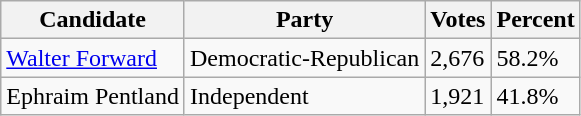<table class=wikitable>
<tr>
<th>Candidate</th>
<th>Party</th>
<th>Votes</th>
<th>Percent</th>
</tr>
<tr>
<td><a href='#'>Walter Forward</a></td>
<td>Democratic-Republican</td>
<td>2,676</td>
<td>58.2%</td>
</tr>
<tr>
<td>Ephraim Pentland</td>
<td>Independent</td>
<td>1,921</td>
<td>41.8%</td>
</tr>
</table>
